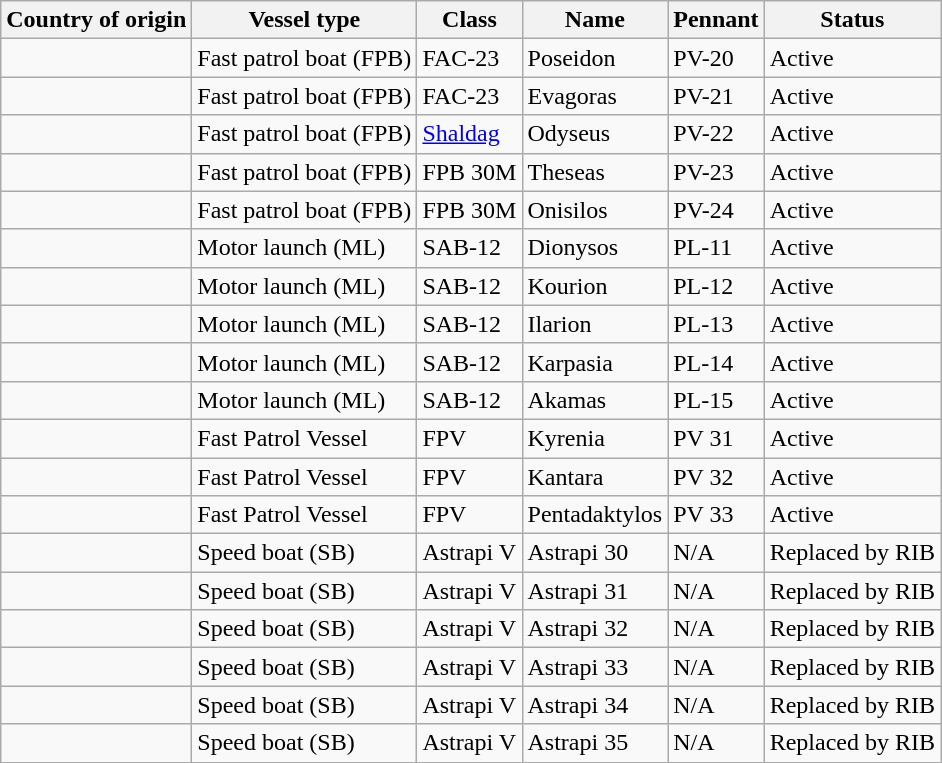<table class="wikitable">
<tr>
<th>Country of origin</th>
<th>Vessel type</th>
<th>Class</th>
<th>Name</th>
<th>Pennant</th>
<th>Status</th>
</tr>
<tr>
<td></td>
<td>Fast patrol boat (FPB)</td>
<td>FAC-23</td>
<td>Poseidon</td>
<td>PV-20</td>
<td>Active</td>
</tr>
<tr>
<td></td>
<td>Fast patrol boat (FPB)</td>
<td>FAC-23</td>
<td>Evagoras</td>
<td>PV-21</td>
<td>Active</td>
</tr>
<tr>
<td></td>
<td>Fast patrol boat (FPB)</td>
<td><a href='#'>Shaldag</a></td>
<td>Odyseus</td>
<td>PV-22</td>
<td>Active</td>
</tr>
<tr>
<td></td>
<td>Fast patrol boat (FPB)</td>
<td>FPB 30M</td>
<td>Theseas</td>
<td>PV-23</td>
<td>Active</td>
</tr>
<tr>
<td></td>
<td>Fast patrol boat (FPB)</td>
<td>FPB 30M</td>
<td>Onisilos</td>
<td>PV-24</td>
<td>Active</td>
</tr>
<tr>
<td></td>
<td>Motor launch (ML)</td>
<td>SAB-12</td>
<td>Dionysos</td>
<td>PL-11</td>
<td>Active</td>
</tr>
<tr>
<td></td>
<td>Motor launch (ML)</td>
<td>SAB-12</td>
<td>Kourion</td>
<td>PL-12</td>
<td>Active</td>
</tr>
<tr>
<td></td>
<td>Motor launch (ML)</td>
<td>SAB-12</td>
<td>Ilarion</td>
<td>PL-13</td>
<td>Active</td>
</tr>
<tr>
<td></td>
<td>Motor launch (ML)</td>
<td>SAB-12</td>
<td>Karpasia</td>
<td>PL-14</td>
<td>Active</td>
</tr>
<tr>
<td></td>
<td>Motor launch (ML)</td>
<td>SAB-12</td>
<td>Akamas</td>
<td>PL-15</td>
<td>Active</td>
</tr>
<tr>
<td></td>
<td>Fast Patrol Vessel</td>
<td>FPV</td>
<td>Kyrenia</td>
<td>PV 31</td>
<td>Active</td>
</tr>
<tr>
<td></td>
<td>Fast Patrol Vessel</td>
<td>FPV</td>
<td>Kantara</td>
<td>PV 32</td>
<td>Active</td>
</tr>
<tr>
<td></td>
<td>Fast Patrol Vessel</td>
<td>FPV</td>
<td>Pentadaktylos</td>
<td>PV 33</td>
<td>Active</td>
</tr>
<tr>
<td></td>
<td>Speed boat (SB)</td>
<td>Astrapi V</td>
<td>Astrapi 30</td>
<td>N/A</td>
<td>Replaced by RIB</td>
</tr>
<tr>
<td></td>
<td>Speed boat (SB)</td>
<td>Astrapi V</td>
<td>Astrapi 31</td>
<td>N/A</td>
<td>Replaced by RIB</td>
</tr>
<tr>
<td></td>
<td>Speed boat (SB)</td>
<td>Astrapi V</td>
<td>Astrapi 32</td>
<td>N/A</td>
<td>Replaced by RIB</td>
</tr>
<tr>
<td></td>
<td>Speed boat (SB)</td>
<td>Astrapi V</td>
<td>Astrapi 33</td>
<td>N/A</td>
<td>Replaced by RIB</td>
</tr>
<tr>
<td></td>
<td>Speed boat (SB)</td>
<td>Astrapi V</td>
<td>Astrapi 34</td>
<td>N/A</td>
<td>Replaced by RIB</td>
</tr>
<tr>
<td></td>
<td>Speed boat (SB)</td>
<td>Astrapi V</td>
<td>Astrapi 35</td>
<td>N/A</td>
<td>Replaced by RIB</td>
</tr>
</table>
